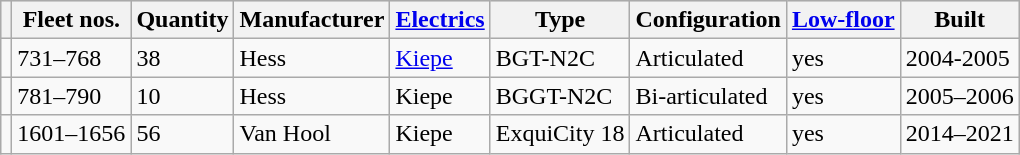<table class="wikitable">
<tr style="background:#E0E0E0;">
<th></th>
<th>Fleet nos.</th>
<th>Quantity</th>
<th>Manufacturer</th>
<th><a href='#'>Electrics</a></th>
<th>Type</th>
<th>Configuration</th>
<th><a href='#'>Low-floor</a></th>
<th>Built</th>
</tr>
<tr>
<td></td>
<td>731–768</td>
<td>38</td>
<td>Hess</td>
<td><a href='#'>Kiepe</a></td>
<td>BGT-N2C</td>
<td>Articulated</td>
<td>yes</td>
<td>2004-2005</td>
</tr>
<tr>
<td></td>
<td>781–790</td>
<td>10</td>
<td>Hess</td>
<td>Kiepe</td>
<td>BGGT-N2C</td>
<td>Bi-articulated</td>
<td>yes</td>
<td>2005–2006</td>
</tr>
<tr>
<td></td>
<td>1601–1656</td>
<td>56</td>
<td>Van Hool</td>
<td>Kiepe</td>
<td>ExquiCity 18</td>
<td>Articulated</td>
<td>yes</td>
<td>2014–2021</td>
</tr>
</table>
